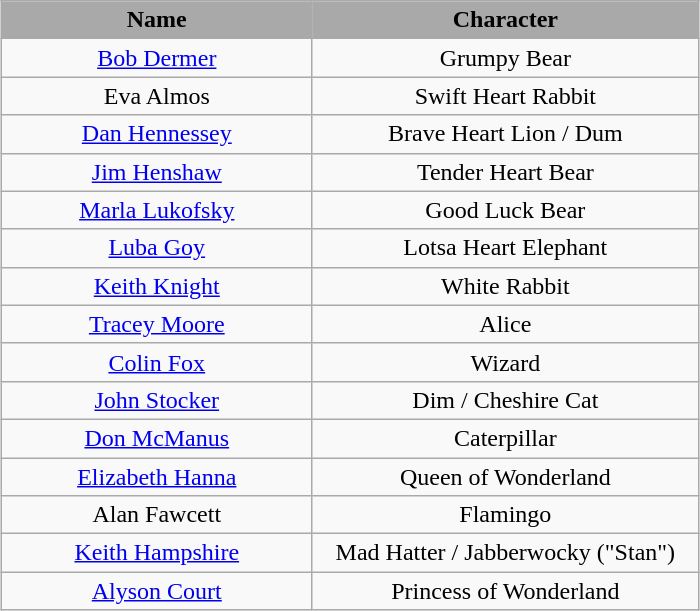<table class="wikitable" style="text-align:center; margin: 5px;">
<tr>
<th style="background:darkGrey; width:200px;">Name</th>
<th style="background:darkGrey; width:250px;">Character</th>
</tr>
<tr>
<td><a href='#'>Bob Dermer</a></td>
<td>Grumpy Bear</td>
</tr>
<tr>
<td>Eva Almos</td>
<td>Swift Heart Rabbit</td>
</tr>
<tr>
<td><a href='#'>Dan Hennessey</a></td>
<td>Brave Heart Lion / Dum</td>
</tr>
<tr>
<td><a href='#'>Jim Henshaw</a></td>
<td>Tender Heart Bear</td>
</tr>
<tr>
<td><a href='#'>Marla Lukofsky</a></td>
<td>Good Luck Bear</td>
</tr>
<tr>
<td><a href='#'>Luba Goy</a></td>
<td>Lotsa Heart Elephant</td>
</tr>
<tr>
<td><a href='#'>Keith Knight</a></td>
<td>White Rabbit</td>
</tr>
<tr>
<td><a href='#'>Tracey Moore</a></td>
<td>Alice</td>
</tr>
<tr>
<td><a href='#'>Colin Fox</a></td>
<td>Wizard</td>
</tr>
<tr>
<td><a href='#'>John Stocker</a></td>
<td>Dim / Cheshire Cat</td>
</tr>
<tr>
<td><a href='#'>Don McManus</a></td>
<td>Caterpillar</td>
</tr>
<tr>
<td><a href='#'>Elizabeth Hanna</a></td>
<td>Queen of Wonderland</td>
</tr>
<tr>
<td>Alan Fawcett</td>
<td>Flamingo</td>
</tr>
<tr>
<td><a href='#'>Keith Hampshire</a></td>
<td>Mad Hatter / Jabberwocky ("Stan")</td>
</tr>
<tr>
<td><a href='#'>Alyson Court</a></td>
<td>Princess of Wonderland</td>
</tr>
</table>
